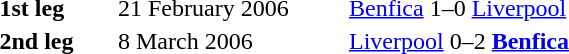<table>
<tr ---->
<td width="75"></td>
</tr>
<tr ---->
<td width="75"></td>
<td width="150"></td>
<td width="200"></td>
</tr>
<tr ---->
<td><strong>1st leg</strong></td>
<td>21 February 2006</td>
<td><a href='#'>Benfica</a> 1–0 <a href='#'>Liverpool</a></td>
</tr>
<tr ---->
<td><strong>2nd leg</strong></td>
<td>8 March 2006</td>
<td><a href='#'>Liverpool</a> 0–2 <strong><a href='#'>Benfica</a></strong></td>
</tr>
</table>
